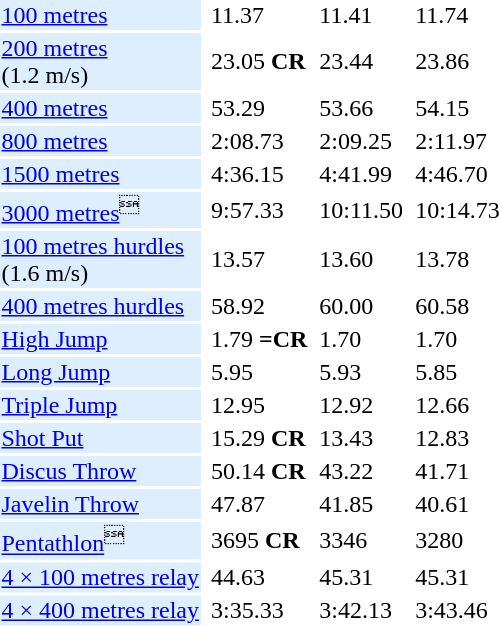<table>
<tr>
<td bgcolor = DDEEFF><a href='#'>100 metres</a></td>
<td></td>
<td>11.37</td>
<td></td>
<td>11.41</td>
<td></td>
<td>11.74</td>
</tr>
<tr>
<td bgcolor = DDEEFF><a href='#'>200 metres</a> <br> (1.2 m/s)</td>
<td></td>
<td>23.05 <strong>CR</strong></td>
<td></td>
<td>23.44</td>
<td></td>
<td>23.86</td>
</tr>
<tr>
<td bgcolor = DDEEFF><a href='#'>400 metres</a></td>
<td></td>
<td>53.29</td>
<td></td>
<td>53.66</td>
<td></td>
<td>54.15</td>
</tr>
<tr>
<td bgcolor = DDEEFF><a href='#'>800 metres</a></td>
<td></td>
<td>2:08.73</td>
<td></td>
<td>2:09.25</td>
<td></td>
<td>2:11.97</td>
</tr>
<tr>
<td bgcolor = DDEEFF><a href='#'>1500 metres</a></td>
<td></td>
<td>4:36.15</td>
<td></td>
<td>4:41.99</td>
<td></td>
<td>4:46.70</td>
</tr>
<tr>
<td bgcolor = DDEEFF><a href='#'>3000 metres</a><sup></sup></td>
<td></td>
<td>9:57.33</td>
<td></td>
<td>10:11.50</td>
<td></td>
<td>10:14.73</td>
</tr>
<tr>
<td bgcolor = DDEEFF><a href='#'>100 metres hurdles</a> <br> (1.6 m/s)</td>
<td></td>
<td>13.57</td>
<td></td>
<td>13.60</td>
<td></td>
<td>13.78</td>
</tr>
<tr>
<td bgcolor = DDEEFF><a href='#'>400 metres hurdles</a></td>
<td></td>
<td>58.92</td>
<td></td>
<td>60.00</td>
<td></td>
<td>60.58</td>
</tr>
<tr>
<td bgcolor = DDEEFF><a href='#'>High Jump</a></td>
<td></td>
<td>1.79 <strong>=CR</strong></td>
<td></td>
<td>1.70</td>
<td></td>
<td>1.70</td>
</tr>
<tr>
<td bgcolor = DDEEFF><a href='#'>Long Jump</a></td>
<td></td>
<td>5.95</td>
<td></td>
<td>5.93</td>
<td></td>
<td>5.85</td>
</tr>
<tr>
<td bgcolor = DDEEFF><a href='#'>Triple Jump</a></td>
<td></td>
<td>12.95</td>
<td></td>
<td>12.92</td>
<td></td>
<td>12.66</td>
</tr>
<tr>
<td bgcolor = DDEEFF><a href='#'>Shot Put</a></td>
<td></td>
<td>15.29 <strong>CR</strong></td>
<td></td>
<td>13.43</td>
<td></td>
<td>12.83</td>
</tr>
<tr>
<td bgcolor = DDEEFF><a href='#'>Discus Throw</a></td>
<td></td>
<td>50.14 <strong>CR</strong></td>
<td></td>
<td>43.22</td>
<td></td>
<td>41.71</td>
</tr>
<tr>
<td bgcolor = DDEEFF><a href='#'>Javelin Throw</a></td>
<td></td>
<td>47.87</td>
<td></td>
<td>41.85</td>
<td></td>
<td>40.61</td>
</tr>
<tr>
<td bgcolor = DDEEFF><a href='#'>Pentathlon</a><sup></sup></td>
<td></td>
<td>3695 <strong>CR</strong></td>
<td></td>
<td>3346</td>
<td></td>
<td>3280</td>
</tr>
<tr>
<td bgcolor = DDEEFF><a href='#'>4 × 100 metres relay</a></td>
<td></td>
<td>44.63</td>
<td></td>
<td>45.31</td>
<td></td>
<td>45.31</td>
</tr>
<tr>
<td bgcolor = DDEEFF><a href='#'>4 × 400 metres relay</a></td>
<td></td>
<td>3:35.33</td>
<td></td>
<td>3:42.13</td>
<td></td>
<td>3:43.46</td>
</tr>
</table>
